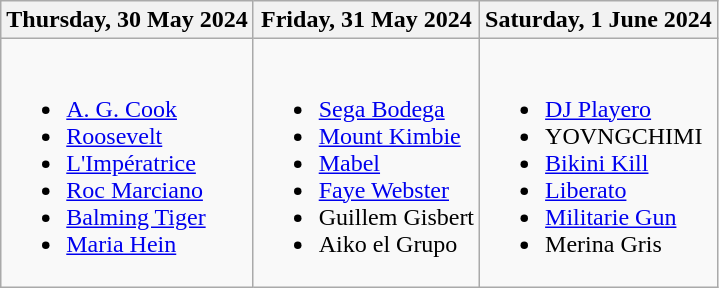<table class="wikitable">
<tr>
<th>Thursday, 30 May 2024</th>
<th>Friday, 31 May 2024</th>
<th>Saturday, 1 June 2024</th>
</tr>
<tr>
<td><br><ul><li><a href='#'>A. G. Cook</a></li><li><a href='#'>Roosevelt</a></li><li><a href='#'>L'Impératrice</a></li><li><a href='#'>Roc Marciano</a></li><li><a href='#'>Balming Tiger</a></li><li><a href='#'>Maria Hein</a></li></ul></td>
<td><br><ul><li><a href='#'>Sega Bodega</a></li><li><a href='#'>Mount Kimbie</a></li><li><a href='#'>Mabel</a></li><li><a href='#'>Faye Webster</a></li><li>Guillem Gisbert</li><li>Aiko el Grupo</li></ul></td>
<td><br><ul><li><a href='#'>DJ Playero</a></li><li>YOVNGCHIMI</li><li><a href='#'>Bikini Kill</a></li><li><a href='#'>Liberato</a></li><li><a href='#'>Militarie Gun</a></li><li>Merina Gris</li></ul></td>
</tr>
</table>
